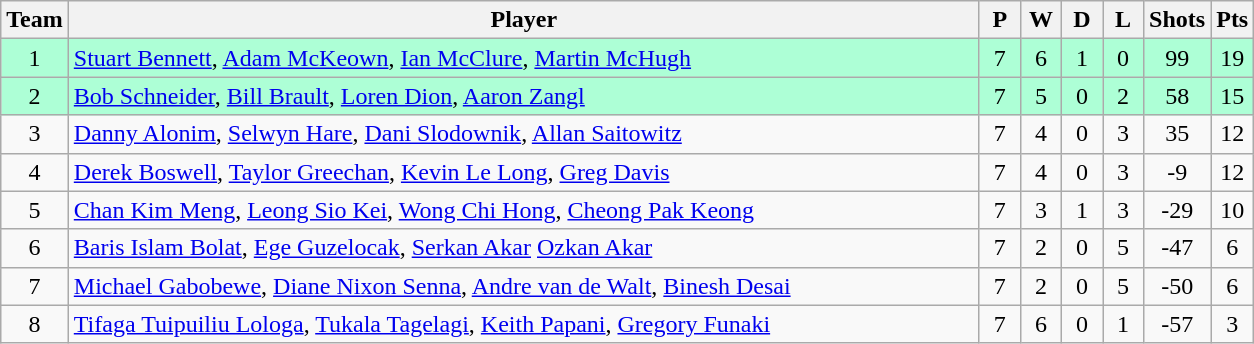<table class="wikitable" style="font-size: 100%">
<tr>
<th width=20>Team</th>
<th width=600>Player</th>
<th width=20>P</th>
<th width=20>W</th>
<th width=20>D</th>
<th width=20>L</th>
<th width=20>Shots</th>
<th width=20>Pts</th>
</tr>
<tr align=center  style="background: #ADFFD6;">
<td>1</td>
<td align="left"> <a href='#'>Stuart Bennett</a>, <a href='#'>Adam McKeown</a>, <a href='#'>Ian McClure</a>, <a href='#'>Martin McHugh</a></td>
<td>7</td>
<td>6</td>
<td>1</td>
<td>0</td>
<td>99</td>
<td>19</td>
</tr>
<tr align=center  style="background: #ADFFD6;">
<td>2</td>
<td align="left"> <a href='#'>Bob Schneider</a>, <a href='#'>Bill Brault</a>, <a href='#'>Loren Dion</a>, <a href='#'>Aaron Zangl</a></td>
<td>7</td>
<td>5</td>
<td>0</td>
<td>2</td>
<td>58</td>
<td>15</td>
</tr>
<tr align=center>
<td>3</td>
<td align="left"> <a href='#'>Danny Alonim</a>, <a href='#'>Selwyn Hare</a>, <a href='#'>Dani Slodownik</a>, <a href='#'>Allan Saitowitz</a></td>
<td>7</td>
<td>4</td>
<td>0</td>
<td>3</td>
<td>35</td>
<td>12</td>
</tr>
<tr align=center>
<td>4</td>
<td align="left"> <a href='#'>Derek Boswell</a>, <a href='#'>Taylor Greechan</a>, <a href='#'>Kevin Le Long</a>, <a href='#'>Greg Davis</a></td>
<td>7</td>
<td>4</td>
<td>0</td>
<td>3</td>
<td>-9</td>
<td>12</td>
</tr>
<tr align=center>
<td>5</td>
<td align="left"> <a href='#'>Chan Kim Meng</a>, <a href='#'>Leong Sio Kei</a>, <a href='#'>Wong Chi Hong</a>, <a href='#'>Cheong Pak Keong</a></td>
<td>7</td>
<td>3</td>
<td>1</td>
<td>3</td>
<td>-29</td>
<td>10</td>
</tr>
<tr align=center>
<td>6</td>
<td align="left"> <a href='#'>Baris Islam Bolat</a>, <a href='#'>Ege Guzelocak</a>, <a href='#'>Serkan Akar</a>  <a href='#'>Ozkan Akar</a></td>
<td>7</td>
<td>2</td>
<td>0</td>
<td>5</td>
<td>-47</td>
<td>6</td>
</tr>
<tr align=center>
<td>7</td>
<td align="left"> <a href='#'>Michael Gabobewe</a>, <a href='#'>Diane Nixon Senna</a>, <a href='#'>Andre van de Walt</a>, <a href='#'>Binesh Desai</a></td>
<td>7</td>
<td>2</td>
<td>0</td>
<td>5</td>
<td>-50</td>
<td>6</td>
</tr>
<tr align=center>
<td>8</td>
<td align="left"> <a href='#'>Tifaga Tuipuiliu Lologa</a>, <a href='#'>Tukala Tagelagi</a>, <a href='#'>Keith Papani</a>, <a href='#'>Gregory Funaki</a></td>
<td>7</td>
<td>6</td>
<td>0</td>
<td>1</td>
<td>-57</td>
<td>3</td>
</tr>
</table>
